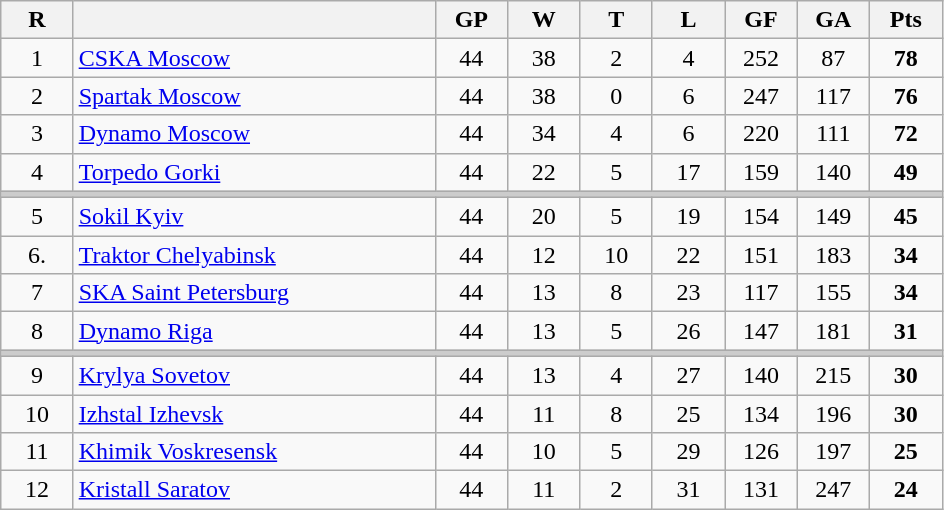<table class="wikitable sortable">
<tr>
<th bgcolor="#DDDDFF" width="5%">R</th>
<th bgcolor="#DDDDFF" width="25%"></th>
<th bgcolor="#DDDDFF" width="5%">GP</th>
<th bgcolor="#DDDDFF" width="5%">W</th>
<th bgcolor="#DDDDFF" width="5%">T</th>
<th bgcolor="#DDDDFF" width="5%">L</th>
<th bgcolor="#DDDDFF" width="5%">GF</th>
<th bgcolor="#DDDDFF" width="5%">GA</th>
<th bgcolor="#DDDDFF" width="5%">Pts</th>
</tr>
<tr align="center">
<td>1</td>
<td align="left"><a href='#'>CSKA Moscow</a></td>
<td>44</td>
<td>38</td>
<td>2</td>
<td>4</td>
<td>252</td>
<td>87</td>
<td><strong>78</strong></td>
</tr>
<tr align="center">
<td>2</td>
<td align="left"><a href='#'>Spartak Moscow</a></td>
<td>44</td>
<td>38</td>
<td>0</td>
<td>6</td>
<td>247</td>
<td>117</td>
<td><strong>76</strong></td>
</tr>
<tr align="center">
<td>3</td>
<td align="left"><a href='#'>Dynamo Moscow</a></td>
<td>44</td>
<td>34</td>
<td>4</td>
<td>6</td>
<td>220</td>
<td>111</td>
<td><strong>72</strong></td>
</tr>
<tr align="center">
<td>4</td>
<td align="left"><a href='#'>Torpedo Gorki</a></td>
<td>44</td>
<td>22</td>
<td>5</td>
<td>17</td>
<td>159</td>
<td>140</td>
<td><strong>49</strong></td>
</tr>
<tr class="unsortable" style="color:#cccccc;background-color:#cccccc;height:3px">
<td colspan="13" style="height:3px;font-size:1px">8.5</td>
</tr>
<tr align="center">
<td>5</td>
<td align="left"><a href='#'>Sokil Kyiv</a></td>
<td>44</td>
<td>20</td>
<td>5</td>
<td>19</td>
<td>154</td>
<td>149</td>
<td><strong>45</strong></td>
</tr>
<tr align="center">
<td>6.</td>
<td align="left"><a href='#'>Traktor Chelyabinsk</a></td>
<td>44</td>
<td>12</td>
<td>10</td>
<td>22</td>
<td>151</td>
<td>183</td>
<td><strong>34</strong></td>
</tr>
<tr align="center">
<td>7</td>
<td align="left"><a href='#'>SKA Saint Petersburg</a></td>
<td>44</td>
<td>13</td>
<td>8</td>
<td>23</td>
<td>117</td>
<td>155</td>
<td><strong>34</strong></td>
</tr>
<tr align="center">
<td>8</td>
<td align="left"><a href='#'>Dynamo Riga</a></td>
<td>44</td>
<td>13</td>
<td>5</td>
<td>26</td>
<td>147</td>
<td>181</td>
<td><strong>31</strong></td>
</tr>
<tr class="unsortable" style="color:#cccccc;background-color:#cccccc;height:3px">
<td colspan="13" style="height:3px;font-size:1px">8.5</td>
</tr>
<tr align="center">
<td>9</td>
<td align="left"><a href='#'>Krylya Sovetov</a></td>
<td>44</td>
<td>13</td>
<td>4</td>
<td>27</td>
<td>140</td>
<td>215</td>
<td><strong>30</strong></td>
</tr>
<tr align="center">
<td>10</td>
<td align="left"><a href='#'>Izhstal Izhevsk</a></td>
<td>44</td>
<td>11</td>
<td>8</td>
<td>25</td>
<td>134</td>
<td>196</td>
<td><strong>30</strong></td>
</tr>
<tr align="center">
<td>11</td>
<td align="left"><a href='#'>Khimik Voskresensk</a></td>
<td>44</td>
<td>10</td>
<td>5</td>
<td>29</td>
<td>126</td>
<td>197</td>
<td><strong>25</strong></td>
</tr>
<tr align="center">
<td>12</td>
<td align="left"><a href='#'>Kristall Saratov</a></td>
<td>44</td>
<td>11</td>
<td>2</td>
<td>31</td>
<td>131</td>
<td>247</td>
<td><strong>24</strong></td>
</tr>
</table>
